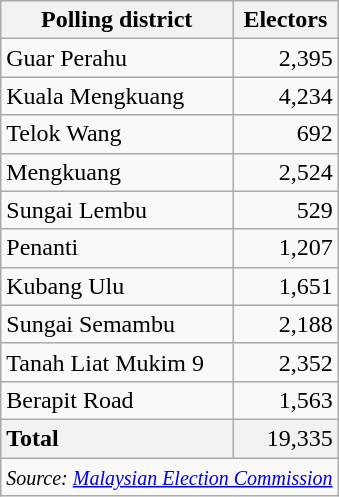<table class="wikitable sortable">
<tr>
<th>Polling district</th>
<th>Electors</th>
</tr>
<tr>
<td>Guar Perahu</td>
<td align="right">2,395</td>
</tr>
<tr>
<td>Kuala Mengkuang</td>
<td align="right">4,234</td>
</tr>
<tr>
<td>Telok Wang</td>
<td align="right">692</td>
</tr>
<tr>
<td>Mengkuang</td>
<td align="right">2,524</td>
</tr>
<tr>
<td>Sungai Lembu</td>
<td align="right">529</td>
</tr>
<tr>
<td>Penanti</td>
<td align="right">1,207</td>
</tr>
<tr>
<td>Kubang Ulu</td>
<td align="right">1,651</td>
</tr>
<tr>
<td>Sungai Semambu</td>
<td align="right">2,188</td>
</tr>
<tr>
<td>Tanah Liat Mukim 9</td>
<td align="right">2,352</td>
</tr>
<tr>
<td>Berapit Road</td>
<td align="right">1,563</td>
</tr>
<tr>
<td style="background: #f2f2f2"><strong>Total</strong></td>
<td style="background: #f2f2f2" align="right">19,335</td>
</tr>
<tr>
<td colspan="2"  align="right"><small><em>Source: <a href='#'>Malaysian Election Commission</a></em></small></td>
</tr>
</table>
